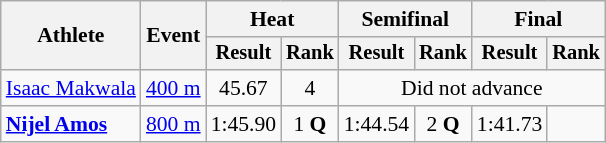<table class="wikitable" style="font-size:90%">
<tr>
<th rowspan="2">Athlete</th>
<th rowspan="2">Event</th>
<th colspan="2">Heat</th>
<th colspan="2">Semifinal</th>
<th colspan="2">Final</th>
</tr>
<tr style="font-size:95%">
<th>Result</th>
<th>Rank</th>
<th>Result</th>
<th>Rank</th>
<th>Result</th>
<th>Rank</th>
</tr>
<tr align=center>
<td align=left><a href='#'>Isaac Makwala</a></td>
<td align=left><a href='#'>400 m</a></td>
<td>45.67</td>
<td>4</td>
<td colspan=4>Did not advance</td>
</tr>
<tr align=center>
<td align=left><strong><a href='#'>Nijel Amos</a></strong></td>
<td align=left><a href='#'>800 m</a></td>
<td>1:45.90</td>
<td>1 <strong>Q</strong></td>
<td>1:44.54</td>
<td>2 <strong>Q</strong></td>
<td>1:41.73</td>
<td></td>
</tr>
</table>
